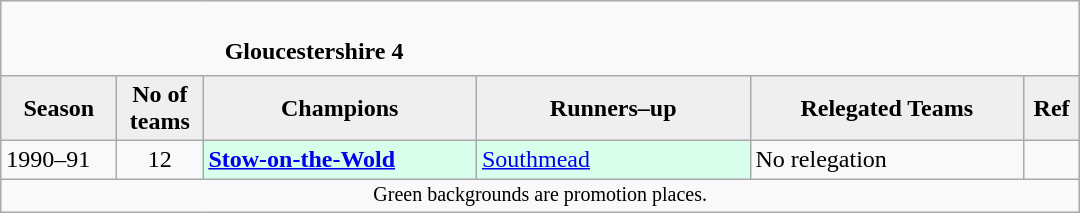<table class="wikitable" style="text-align: left;">
<tr>
<td colspan="11" cellpadding="0" cellspacing="0"><br><table border="0" style="width:100%;" cellpadding="0" cellspacing="0">
<tr>
<td style="width:20%; border:0;"></td>
<td style="border:0;"><strong>Gloucestershire 4</strong></td>
<td style="width:20%; border:0;"></td>
</tr>
</table>
</td>
</tr>
<tr>
<th style="background:#efefef; width:70px;">Season</th>
<th style="background:#efefef; width:50px;">No of teams</th>
<th style="background:#efefef; width:175px;">Champions</th>
<th style="background:#efefef; width:175px;">Runners–up</th>
<th style="background:#efefef; width:175px;">Relegated Teams</th>
<th style="background:#efefef; width:30px;">Ref</th>
</tr>
<tr align=left>
<td>1990–91</td>
<td style="text-align: center;">12</td>
<td style="background:#d8ffeb;"><strong><a href='#'>Stow-on-the-Wold</a></strong></td>
<td style="background:#d8ffeb;"><a href='#'>Southmead</a></td>
<td>No relegation</td>
<td></td>
</tr>
<tr>
<td colspan="15"  style="border:0; font-size:smaller; text-align:center;">Green backgrounds are promotion places.</td>
</tr>
</table>
